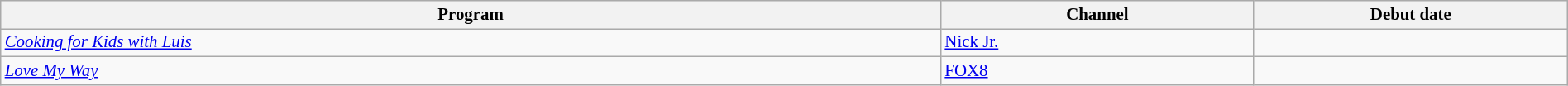<table class="wikitable sortable" width="100%" style="font-size:87%;">
<tr bgcolor="#efefef">
<th width=60%>Program</th>
<th width=20%>Channel</th>
<th width=20%>Debut date</th>
</tr>
<tr>
<td><em><a href='#'>Cooking for Kids with Luis</a></em></td>
<td><a href='#'>Nick Jr.</a></td>
<td></td>
</tr>
<tr>
<td><em><a href='#'>Love My Way</a></em></td>
<td><a href='#'>FOX8</a></td>
<td></td>
</tr>
</table>
